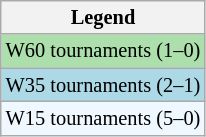<table class=wikitable style="font-size:85%;">
<tr>
<th>Legend</th>
</tr>
<tr style="background:#addfad;">
<td>W60 tournaments (1–0)</td>
</tr>
<tr style="background:lightblue;">
<td>W35 tournaments (2–1)</td>
</tr>
<tr style="background:#f0f8ff;">
<td>W15 tournaments (5–0)</td>
</tr>
</table>
